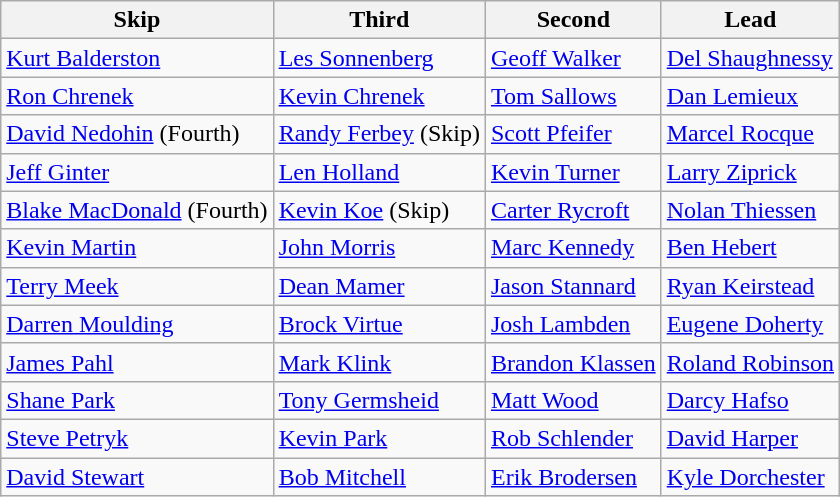<table class="wikitable" border="1">
<tr>
<th scope="col">Skip</th>
<th scope="col">Third</th>
<th scope="col">Second</th>
<th scope="col">Lead<br></th>
</tr>
<tr>
<td><a href='#'>Kurt Balderston</a></td>
<td><a href='#'>Les Sonnenberg</a></td>
<td><a href='#'>Geoff Walker</a></td>
<td><a href='#'>Del Shaughnessy</a></td>
</tr>
<tr>
<td><a href='#'>Ron Chrenek</a></td>
<td><a href='#'>Kevin Chrenek</a></td>
<td><a href='#'>Tom Sallows</a></td>
<td><a href='#'>Dan Lemieux</a></td>
</tr>
<tr>
<td><a href='#'>David Nedohin</a> (Fourth)</td>
<td><a href='#'>Randy Ferbey</a> (Skip)</td>
<td><a href='#'>Scott Pfeifer</a></td>
<td><a href='#'>Marcel Rocque</a></td>
</tr>
<tr>
<td><a href='#'>Jeff Ginter</a></td>
<td><a href='#'>Len Holland</a></td>
<td><a href='#'>Kevin Turner</a></td>
<td><a href='#'>Larry Ziprick</a></td>
</tr>
<tr>
<td><a href='#'>Blake MacDonald</a> (Fourth)</td>
<td><a href='#'>Kevin Koe</a> (Skip)</td>
<td><a href='#'>Carter Rycroft</a></td>
<td><a href='#'>Nolan Thiessen</a></td>
</tr>
<tr>
<td><a href='#'>Kevin Martin</a></td>
<td><a href='#'>John Morris</a></td>
<td><a href='#'>Marc Kennedy</a></td>
<td><a href='#'>Ben Hebert</a></td>
</tr>
<tr>
<td><a href='#'>Terry Meek</a></td>
<td><a href='#'>Dean Mamer</a></td>
<td><a href='#'>Jason Stannard</a></td>
<td><a href='#'>Ryan Keirstead</a></td>
</tr>
<tr>
<td><a href='#'>Darren Moulding</a></td>
<td><a href='#'>Brock Virtue</a></td>
<td><a href='#'>Josh Lambden</a></td>
<td><a href='#'>Eugene Doherty</a></td>
</tr>
<tr>
<td><a href='#'>James Pahl</a></td>
<td><a href='#'>Mark Klink</a></td>
<td><a href='#'>Brandon Klassen</a></td>
<td><a href='#'>Roland Robinson</a></td>
</tr>
<tr>
<td><a href='#'>Shane Park</a></td>
<td><a href='#'>Tony Germsheid</a></td>
<td><a href='#'>Matt Wood</a></td>
<td><a href='#'>Darcy Hafso</a></td>
</tr>
<tr>
<td><a href='#'>Steve Petryk</a></td>
<td><a href='#'>Kevin Park</a></td>
<td><a href='#'>Rob Schlender</a></td>
<td><a href='#'>David Harper</a></td>
</tr>
<tr>
<td><a href='#'>David Stewart</a></td>
<td><a href='#'>Bob Mitchell</a></td>
<td><a href='#'>Erik Brodersen</a></td>
<td><a href='#'>Kyle Dorchester</a></td>
</tr>
</table>
